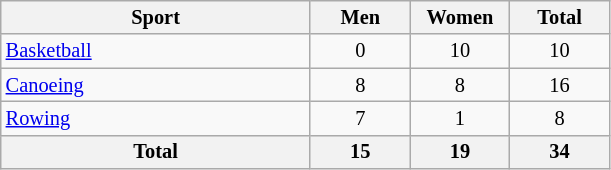<table class="wikitable" style="text-align:center; font-size:85%;">
<tr>
<th width=200>Sport</th>
<th width=60>Men</th>
<th width=60>Women</th>
<th width=60>Total</th>
</tr>
<tr>
<td align=left><a href='#'>Basketball</a></td>
<td>0</td>
<td>10</td>
<td>10</td>
</tr>
<tr>
<td align=left><a href='#'>Canoeing</a></td>
<td>8</td>
<td>8</td>
<td>16</td>
</tr>
<tr>
<td align=left><a href='#'>Rowing</a></td>
<td>7</td>
<td>1</td>
<td>8</td>
</tr>
<tr>
<th>Total</th>
<th>15</th>
<th>19</th>
<th>34</th>
</tr>
</table>
